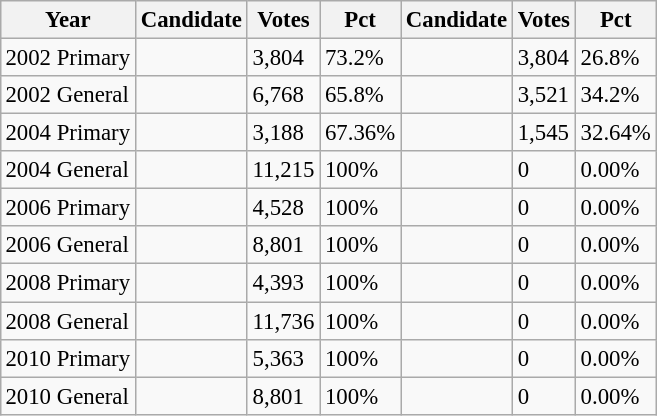<table class="wikitable" style="margin:0.5em ; font-size:95%">
<tr>
<th>Year</th>
<th>Candidate</th>
<th>Votes</th>
<th>Pct</th>
<th>Candidate</th>
<th>Votes</th>
<th>Pct</th>
</tr>
<tr>
<td>2002 Primary</td>
<td></td>
<td>3,804</td>
<td>73.2%</td>
<td></td>
<td>3,804</td>
<td>26.8%</td>
</tr>
<tr>
<td>2002 General</td>
<td></td>
<td>6,768</td>
<td>65.8%</td>
<td></td>
<td>3,521</td>
<td>34.2%</td>
</tr>
<tr>
<td>2004 Primary</td>
<td></td>
<td>3,188</td>
<td>67.36%</td>
<td></td>
<td>1,545</td>
<td>32.64%</td>
</tr>
<tr>
<td>2004 General</td>
<td></td>
<td>11,215</td>
<td>100%</td>
<td></td>
<td>0</td>
<td>0.00%</td>
</tr>
<tr>
<td>2006 Primary</td>
<td></td>
<td>4,528</td>
<td>100%</td>
<td></td>
<td>0</td>
<td>0.00%</td>
</tr>
<tr>
<td>2006 General</td>
<td></td>
<td>8,801</td>
<td>100%</td>
<td></td>
<td>0</td>
<td>0.00%</td>
</tr>
<tr>
<td>2008 Primary</td>
<td></td>
<td>4,393</td>
<td>100%</td>
<td></td>
<td>0</td>
<td>0.00%</td>
</tr>
<tr>
<td>2008 General</td>
<td></td>
<td>11,736</td>
<td>100%</td>
<td></td>
<td>0</td>
<td>0.00%</td>
</tr>
<tr>
<td>2010 Primary</td>
<td></td>
<td>5,363</td>
<td>100%</td>
<td></td>
<td>0</td>
<td>0.00%</td>
</tr>
<tr>
<td>2010 General</td>
<td></td>
<td>8,801</td>
<td>100%</td>
<td></td>
<td>0</td>
<td>0.00%</td>
</tr>
</table>
